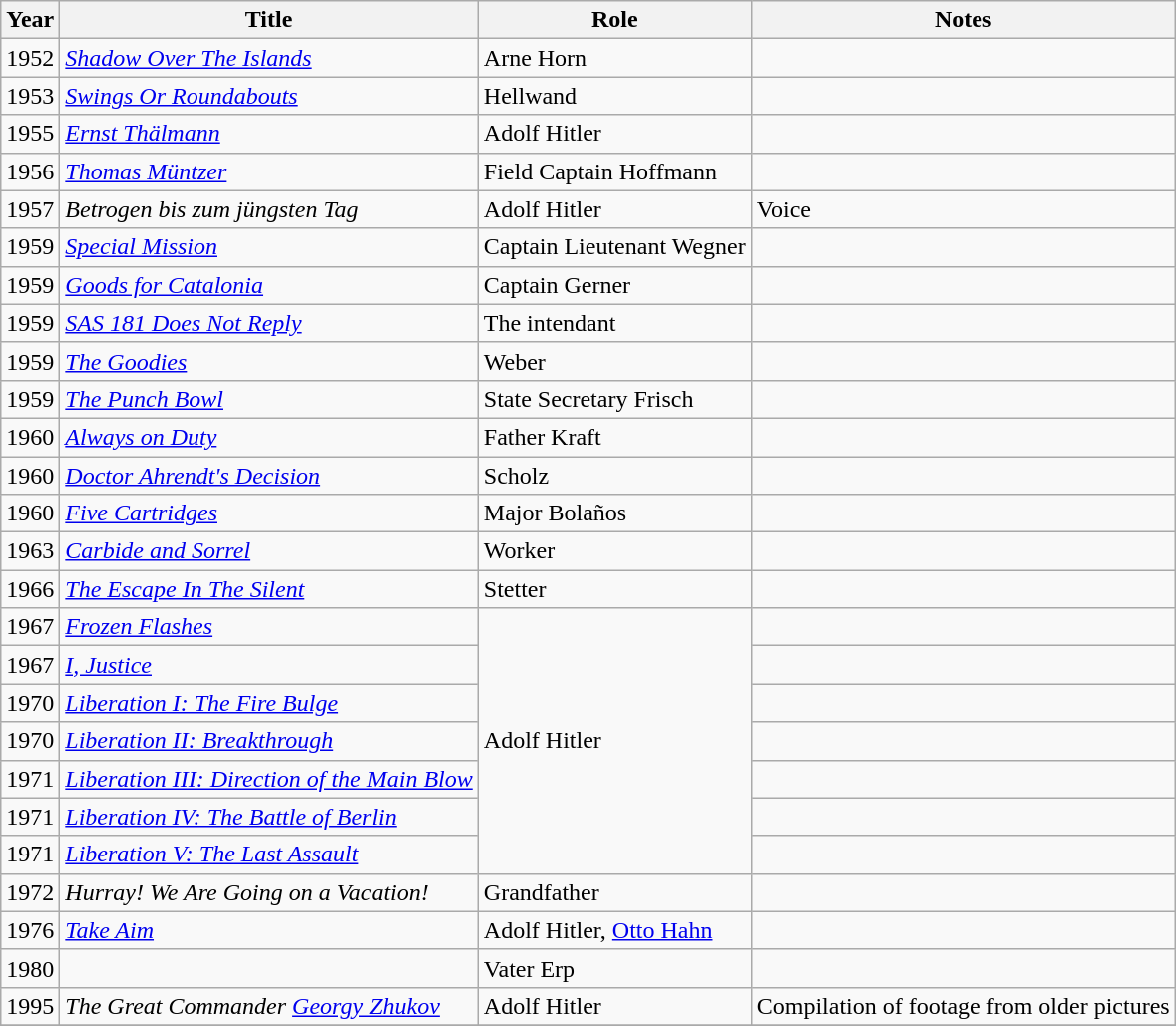<table class="wikitable sortable">
<tr>
<th>Year</th>
<th>Title</th>
<th>Role</th>
<th class="unsortable">Notes</th>
</tr>
<tr>
<td>1952</td>
<td><em><a href='#'>Shadow Over The Islands</a></em></td>
<td>Arne Horn</td>
<td></td>
</tr>
<tr>
<td>1953</td>
<td><em><a href='#'>Swings Or Roundabouts</a></em></td>
<td>Hellwand</td>
<td></td>
</tr>
<tr>
<td>1955</td>
<td><em><a href='#'>Ernst Thälmann</a></em></td>
<td>Adolf Hitler</td>
<td></td>
</tr>
<tr>
<td>1956</td>
<td><em><a href='#'>Thomas Müntzer</a></em></td>
<td>Field Captain Hoffmann</td>
<td></td>
</tr>
<tr>
<td>1957</td>
<td><em>Betrogen bis zum jüngsten Tag</em></td>
<td>Adolf Hitler</td>
<td>Voice</td>
</tr>
<tr>
<td>1959</td>
<td><em><a href='#'>Special Mission</a></em></td>
<td>Captain Lieutenant Wegner</td>
<td></td>
</tr>
<tr>
<td>1959</td>
<td><em><a href='#'>Goods for Catalonia</a></em></td>
<td>Captain Gerner</td>
<td></td>
</tr>
<tr>
<td>1959</td>
<td><em><a href='#'>SAS 181 Does Not Reply</a></em></td>
<td>The intendant</td>
<td></td>
</tr>
<tr>
<td>1959</td>
<td><em><a href='#'>The Goodies</a></em></td>
<td>Weber</td>
<td></td>
</tr>
<tr>
<td>1959</td>
<td><em><a href='#'>The Punch Bowl</a></em></td>
<td>State Secretary Frisch</td>
<td></td>
</tr>
<tr>
<td>1960</td>
<td><em><a href='#'>Always on Duty</a></em></td>
<td>Father Kraft</td>
<td></td>
</tr>
<tr>
<td>1960</td>
<td><em><a href='#'>Doctor Ahrendt's Decision</a></em></td>
<td>Scholz</td>
<td></td>
</tr>
<tr>
<td>1960</td>
<td><em><a href='#'>Five Cartridges</a></em></td>
<td>Major Bolaños</td>
<td></td>
</tr>
<tr>
<td>1963</td>
<td><em><a href='#'>Carbide and Sorrel</a></em></td>
<td>Worker</td>
<td></td>
</tr>
<tr>
<td>1966</td>
<td><em><a href='#'>The Escape In The Silent</a></em></td>
<td>Stetter</td>
<td></td>
</tr>
<tr>
<td>1967</td>
<td><em><a href='#'>Frozen Flashes</a></em></td>
<td rowspan="7">Adolf Hitler</td>
<td></td>
</tr>
<tr>
<td>1967</td>
<td><em><a href='#'>I, Justice</a></em></td>
<td></td>
</tr>
<tr>
<td>1970</td>
<td><em><a href='#'>Liberation I: The Fire Bulge</a></em></td>
<td></td>
</tr>
<tr>
<td>1970</td>
<td><em><a href='#'>Liberation II: Breakthrough</a></em></td>
<td></td>
</tr>
<tr>
<td>1971</td>
<td><em><a href='#'>Liberation III: Direction of the Main Blow</a></em></td>
<td></td>
</tr>
<tr>
<td>1971</td>
<td><em><a href='#'>Liberation IV: The Battle of Berlin</a></em></td>
<td></td>
</tr>
<tr>
<td>1971</td>
<td><em><a href='#'>Liberation V: The Last Assault</a></em></td>
<td></td>
</tr>
<tr>
<td>1972</td>
<td><em>Hurray! We Are Going on a Vacation!</em></td>
<td>Grandfather</td>
<td></td>
</tr>
<tr>
<td>1976</td>
<td><em><a href='#'>Take Aim</a></em></td>
<td>Adolf Hitler, <a href='#'>Otto Hahn</a></td>
<td></td>
</tr>
<tr>
<td>1980</td>
<td><em></em></td>
<td>Vater Erp</td>
<td></td>
</tr>
<tr>
<td>1995</td>
<td><em>The Great Commander <a href='#'>Georgy Zhukov</a></em></td>
<td>Adolf Hitler</td>
<td>Compilation of footage from older pictures</td>
</tr>
<tr>
</tr>
</table>
